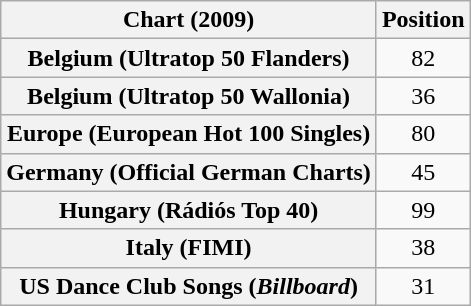<table class="wikitable plainrowheaders sortable" style="text-align:center;">
<tr>
<th scope="col">Chart (2009)</th>
<th scope="col">Position</th>
</tr>
<tr>
<th scope="row">Belgium (Ultratop 50 Flanders)</th>
<td>82</td>
</tr>
<tr>
<th scope="row">Belgium (Ultratop 50 Wallonia)</th>
<td>36</td>
</tr>
<tr>
<th scope="row">Europe (European Hot 100 Singles)</th>
<td>80</td>
</tr>
<tr>
<th scope="row">Germany (Official German Charts)</th>
<td>45</td>
</tr>
<tr>
<th scope="row">Hungary (Rádiós Top 40)</th>
<td>99</td>
</tr>
<tr>
<th scope="row">Italy (FIMI)</th>
<td>38</td>
</tr>
<tr>
<th scope="row">US Dance Club Songs (<em>Billboard</em>)</th>
<td>31</td>
</tr>
</table>
